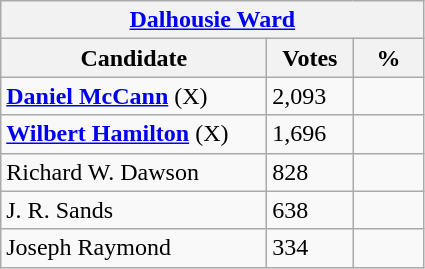<table class="wikitable">
<tr>
<th colspan="3"><a href='#'>Dalhousie Ward</a></th>
</tr>
<tr>
<th style="width: 170px">Candidate</th>
<th style="width: 50px">Votes</th>
<th style="width: 40px">%</th>
</tr>
<tr>
<td><strong><a href='#'>Daniel McCann</a></strong> (X)</td>
<td>2,093</td>
<td></td>
</tr>
<tr>
<td><strong><a href='#'>Wilbert Hamilton</a></strong> (X)</td>
<td>1,696</td>
<td></td>
</tr>
<tr>
<td>Richard W. Dawson</td>
<td>828</td>
<td></td>
</tr>
<tr>
<td>J. R. Sands</td>
<td>638</td>
<td></td>
</tr>
<tr>
<td>Joseph Raymond</td>
<td>334</td>
<td></td>
</tr>
</table>
